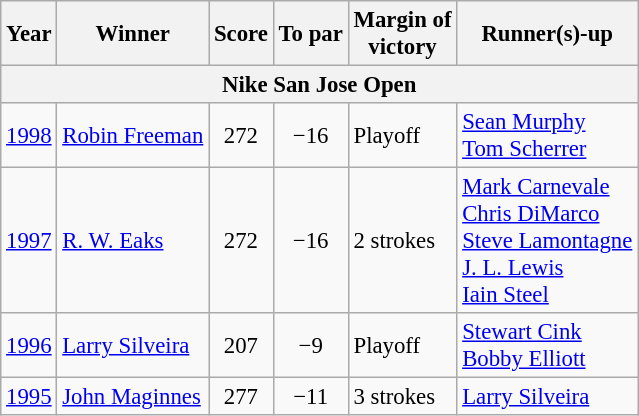<table class=wikitable style=font-size:95%>
<tr>
<th>Year</th>
<th>Winner</th>
<th>Score</th>
<th>To par</th>
<th>Margin of<br>victory</th>
<th>Runner(s)-up</th>
</tr>
<tr>
<th colspan=7>Nike San Jose Open</th>
</tr>
<tr>
<td><a href='#'>1998</a></td>
<td> <a href='#'>Robin Freeman</a></td>
<td align=center>272</td>
<td align=center>−16</td>
<td>Playoff</td>
<td> <a href='#'>Sean Murphy</a><br> <a href='#'>Tom Scherrer</a></td>
</tr>
<tr>
<td><a href='#'>1997</a></td>
<td> <a href='#'>R. W. Eaks</a></td>
<td align=center>272</td>
<td align=center>−16</td>
<td>2 strokes</td>
<td> <a href='#'>Mark Carnevale</a><br> <a href='#'>Chris DiMarco</a><br> <a href='#'>Steve Lamontagne</a><br> <a href='#'>J. L. Lewis</a><br> <a href='#'>Iain Steel</a></td>
</tr>
<tr>
<td><a href='#'>1996</a></td>
<td> <a href='#'>Larry Silveira</a></td>
<td align=center>207</td>
<td align=center>−9</td>
<td>Playoff</td>
<td> <a href='#'>Stewart Cink</a><br> <a href='#'>Bobby Elliott</a></td>
</tr>
<tr>
<td><a href='#'>1995</a></td>
<td> <a href='#'>John Maginnes</a></td>
<td align=center>277</td>
<td align=center>−11</td>
<td>3 strokes</td>
<td> <a href='#'>Larry Silveira</a></td>
</tr>
</table>
